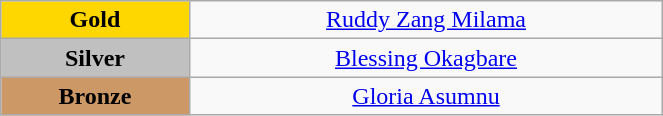<table class="wikitable" style=" text-align:center; " width="35%">
<tr>
<td bgcolor="gold"><strong>Gold</strong></td>
<td><a href='#'>Ruddy Zang Milama</a><br>  <small><em></em></small></td>
</tr>
<tr>
<td bgcolor="silver"><strong>Silver</strong></td>
<td><a href='#'>Blessing Okagbare</a><br>  <small><em></em></small></td>
</tr>
<tr>
<td bgcolor="CC9966"><strong>Bronze</strong></td>
<td><a href='#'>Gloria Asumnu</a><br>  <small><em></em></small></td>
</tr>
</table>
